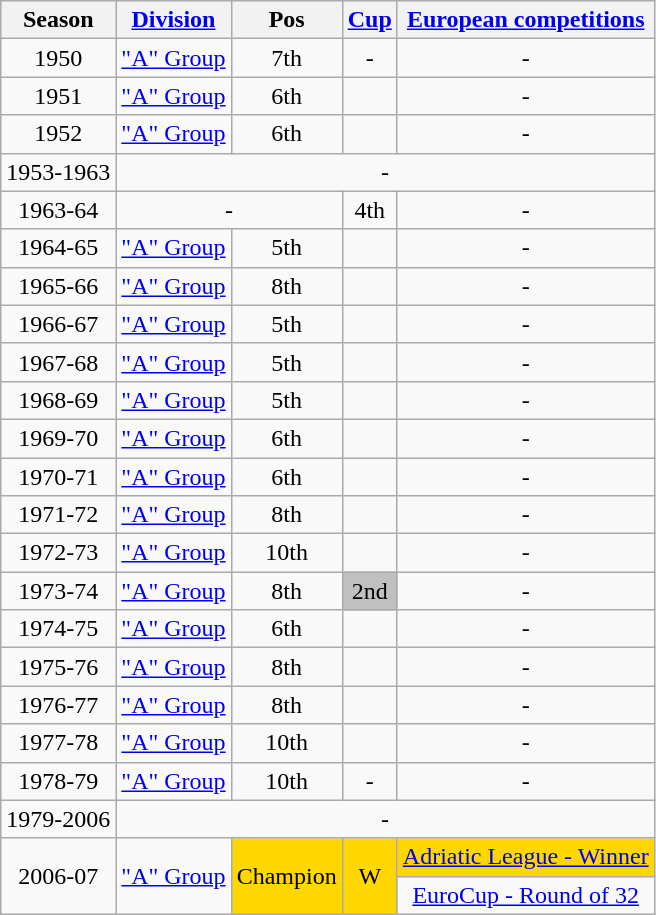<table class="wikitable" style="text-align:center; font-size:100%">
<tr>
<th>Season</th>
<th><a href='#'>Division</a></th>
<th>Pos</th>
<th><a href='#'>Cup</a></th>
<th><a href='#'>European competitions</a></th>
</tr>
<tr>
<td>1950</td>
<td><a href='#'>"A" Group</a></td>
<td>7th</td>
<td>-</td>
<td>-</td>
</tr>
<tr>
<td>1951</td>
<td><a href='#'>"A" Group</a></td>
<td>6th</td>
<td></td>
<td>-</td>
</tr>
<tr>
<td>1952</td>
<td><a href='#'>"A" Group</a></td>
<td>6th</td>
<td></td>
<td>-</td>
</tr>
<tr>
<td>1953-1963</td>
<td colspan="4">-</td>
</tr>
<tr>
<td>1963-64</td>
<td colspan="2">-</td>
<td>4th</td>
<td>-</td>
</tr>
<tr>
<td>1964-65</td>
<td><a href='#'>"A" Group</a></td>
<td>5th</td>
<td></td>
<td>-</td>
</tr>
<tr>
<td>1965-66</td>
<td><a href='#'>"A" Group</a></td>
<td>8th</td>
<td></td>
<td>-</td>
</tr>
<tr>
<td>1966-67</td>
<td><a href='#'>"A" Group</a></td>
<td>5th</td>
<td></td>
<td>-</td>
</tr>
<tr>
<td>1967-68</td>
<td><a href='#'>"A" Group</a></td>
<td>5th</td>
<td></td>
<td>-</td>
</tr>
<tr>
<td>1968-69</td>
<td><a href='#'>"A" Group</a></td>
<td>5th</td>
<td></td>
<td>-</td>
</tr>
<tr>
<td>1969-70</td>
<td><a href='#'>"A" Group</a></td>
<td>6th</td>
<td></td>
<td>-</td>
</tr>
<tr>
<td>1970-71</td>
<td><a href='#'>"A" Group</a></td>
<td>6th</td>
<td></td>
<td>-</td>
</tr>
<tr>
<td>1971-72</td>
<td><a href='#'>"A" Group</a></td>
<td>8th</td>
<td></td>
<td>-</td>
</tr>
<tr>
<td>1972-73</td>
<td><a href='#'>"A" Group</a></td>
<td>10th</td>
<td></td>
<td>-</td>
</tr>
<tr>
<td>1973-74</td>
<td><a href='#'>"A" Group</a></td>
<td>8th</td>
<td bgcolor="silver">2nd</td>
<td>-</td>
</tr>
<tr>
<td>1974-75</td>
<td><a href='#'>"A" Group</a></td>
<td>6th</td>
<td></td>
<td>-</td>
</tr>
<tr>
<td>1975-76</td>
<td><a href='#'>"A" Group</a></td>
<td>8th</td>
<td></td>
<td>-</td>
</tr>
<tr>
<td>1976-77</td>
<td><a href='#'>"A" Group</a></td>
<td>8th</td>
<td></td>
<td>-</td>
</tr>
<tr>
<td>1977-78</td>
<td><a href='#'>"A" Group</a></td>
<td>10th</td>
<td></td>
<td>-</td>
</tr>
<tr>
<td>1978-79</td>
<td><a href='#'>"A" Group</a></td>
<td>10th</td>
<td>-</td>
<td>-</td>
</tr>
<tr>
<td>1979-2006</td>
<td colspan="4">-</td>
</tr>
<tr>
<td rowspan="2">2006-07</td>
<td rowspan="2"><a href='#'>"A" Group</a></td>
<td rowspan="2" bgcolor="gold">Champion</td>
<td rowspan="2" bgcolor="gold">W</td>
<td bgcolor="gold"><a href='#'>Adriatic League - Winner</a></td>
</tr>
<tr>
<td><a href='#'>EuroCup - Round of 32</a></td>
</tr>
</table>
